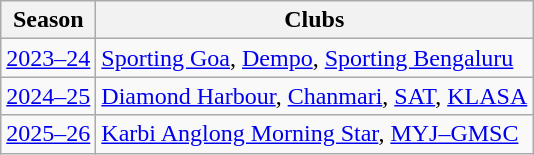<table class="wikitable" style="text-align:left;">
<tr>
<th>Season</th>
<th>Clubs</th>
</tr>
<tr>
<td><a href='#'>2023–24</a></td>
<td><a href='#'>Sporting Goa</a>, <a href='#'>Dempo</a>, <a href='#'>Sporting Bengaluru</a></td>
</tr>
<tr>
<td><a href='#'>2024–25</a></td>
<td><a href='#'>Diamond Harbour</a>, <a href='#'>Chanmari</a>, <a href='#'>SAT</a>, <a href='#'>KLASA</a></td>
</tr>
<tr>
<td><a href='#'>2025–26</a></td>
<td><a href='#'>Karbi Anglong Morning Star</a>, <a href='#'>MYJ–GMSC</a></td>
</tr>
</table>
